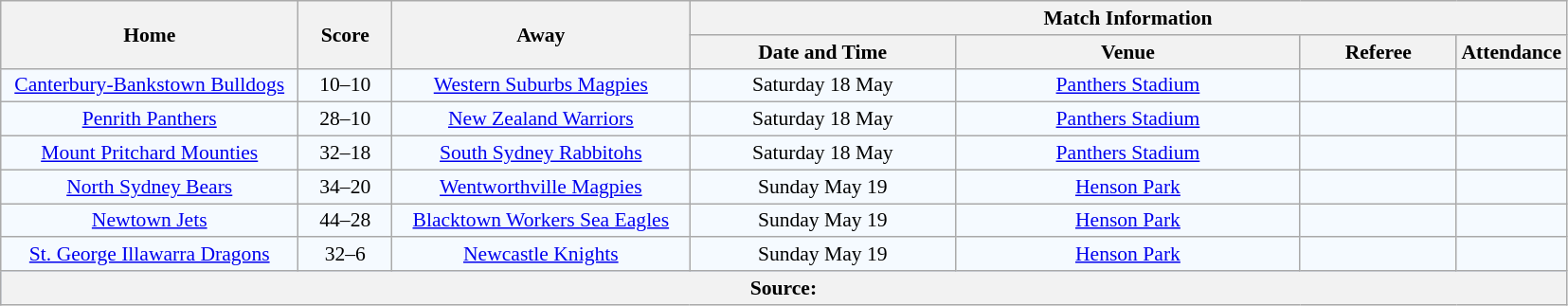<table class="wikitable" style="border-collapse:collapse; font-size:90%; text-align:center;">
<tr>
<th rowspan="2" width="19%">Home</th>
<th rowspan="2" width="6%">Score</th>
<th rowspan="2" width="19%">Away</th>
<th colspan="4">Match Information</th>
</tr>
<tr bgcolor="#CCCCCC">
<th width="17%">Date and Time</th>
<th width="22%">Venue</th>
<th width="10%">Referee</th>
<th width="7%">Attendance</th>
</tr>
<tr bgcolor="#F5FAFF">
<td> <a href='#'>Canterbury-Bankstown Bulldogs</a></td>
<td>10–10</td>
<td> <a href='#'>Western Suburbs Magpies</a></td>
<td>Saturday 18 May</td>
<td><a href='#'>Panthers Stadium</a></td>
<td></td>
<td></td>
</tr>
<tr bgcolor="#F5FAFF">
<td> <a href='#'>Penrith Panthers</a></td>
<td>28–10</td>
<td> <a href='#'>New Zealand Warriors</a></td>
<td>Saturday 18 May</td>
<td><a href='#'>Panthers Stadium</a></td>
<td></td>
<td></td>
</tr>
<tr bgcolor="#F5FAFF">
<td> <a href='#'>Mount Pritchard Mounties</a></td>
<td>32–18</td>
<td> <a href='#'>South Sydney Rabbitohs</a></td>
<td>Saturday 18 May</td>
<td><a href='#'>Panthers Stadium</a></td>
<td></td>
<td></td>
</tr>
<tr bgcolor="#F5FAFF">
<td> <a href='#'>North Sydney Bears</a></td>
<td>34–20</td>
<td> <a href='#'>Wentworthville Magpies</a></td>
<td>Sunday May 19</td>
<td><a href='#'>Henson Park</a></td>
<td></td>
<td></td>
</tr>
<tr bgcolor="#F5FAFF">
<td> <a href='#'>Newtown Jets</a></td>
<td>44–28</td>
<td> <a href='#'>Blacktown Workers Sea Eagles</a></td>
<td>Sunday May 19</td>
<td><a href='#'>Henson Park</a></td>
<td></td>
<td></td>
</tr>
<tr bgcolor="#F5FAFF">
<td> <a href='#'>St. George Illawarra Dragons</a></td>
<td>32–6</td>
<td> <a href='#'>Newcastle Knights</a></td>
<td>Sunday May 19</td>
<td><a href='#'>Henson Park</a></td>
<td></td>
<td></td>
</tr>
<tr bgcolor="#C1D8FF">
<th colspan="7">Source:</th>
</tr>
</table>
